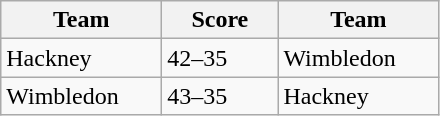<table class="wikitable" style="font-size: 100%">
<tr>
<th width=100>Team</th>
<th width=70>Score</th>
<th width=100>Team</th>
</tr>
<tr>
<td>Hackney</td>
<td>42–35</td>
<td>Wimbledon</td>
</tr>
<tr>
<td>Wimbledon</td>
<td>43–35</td>
<td>Hackney</td>
</tr>
</table>
